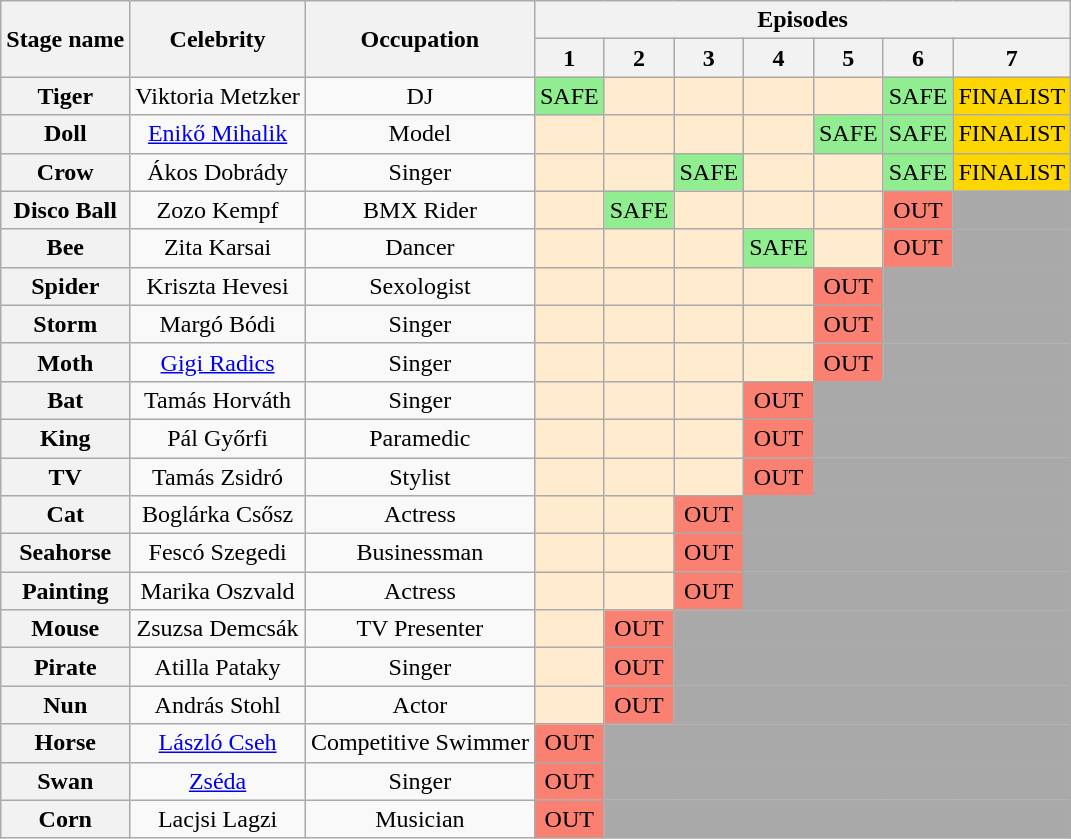<table class="wikitable" style="text-align:center; ">
<tr>
<th rowspan=2>Stage name</th>
<th rowspan=2>Celebrity</th>
<th rowspan=2>Occupation</th>
<th colspan="7">Episodes</th>
</tr>
<tr>
<th rowspan="1">1</th>
<th rowspan="1">2</th>
<th rowspan="1">3</th>
<th rowspan="1">4</th>
<th rowspan="1">5</th>
<th rowspan="1">6</th>
<th rowspan="1">7</th>
</tr>
<tr>
<th>Tiger</th>
<td>Viktoria Metzker</td>
<td>DJ</td>
<td bgcolor="lightgreen">SAFE</td>
<td bgcolor="#FFEBCD"></td>
<td bgcolor="#FFEBCD"></td>
<td bgcolor="#FFEBCD"></td>
<td bgcolor="#FFEBCD"></td>
<td bgcolor="lightgreen">SAFE</td>
<td bgcolor="gold">FINALIST</td>
</tr>
<tr>
<th>Doll</th>
<td><a href='#'>Enikő Mihalik</a></td>
<td>Model</td>
<td bgcolor="#FFEBCD"></td>
<td bgcolor="#FFEBCD"></td>
<td bgcolor="#FFEBCD"></td>
<td bgcolor="#FFEBCD"></td>
<td bgcolor="lightgreen">SAFE</td>
<td bgcolor="lightgreen">SAFE</td>
<td bgcolor="gold">FINALIST</td>
</tr>
<tr>
<th>Crow</th>
<td>Ákos Dobrády</td>
<td>Singer</td>
<td bgcolor="#FFEBCD"></td>
<td bgcolor="#FFEBCD"></td>
<td bgcolor="lightgreen">SAFE</td>
<td bgcolor="#FFEBCD"></td>
<td bgcolor="#FFEBCD"></td>
<td bgcolor="lightgreen">SAFE</td>
<td bgcolor="gold">FINALIST</td>
</tr>
<tr>
<th>Disco Ball</th>
<td>Zozo Kempf</td>
<td>BMX Rider</td>
<td bgcolor="#FFEBCD"></td>
<td bgcolor="lightgreen">SAFE</td>
<td bgcolor="#FFEBCD"></td>
<td bgcolor="#FFEBCD"></td>
<td bgcolor="#FFEBCD"></td>
<td bgcolor=salmon>OUT</td>
<td bgcolor=darkgrey></td>
</tr>
<tr>
<th>Bee</th>
<td>Zita Karsai</td>
<td>Dancer</td>
<td bgcolor="#FFEBCD"></td>
<td bgcolor="#FFEBCD"></td>
<td bgcolor="#FFEBCD"></td>
<td bgcolor="lightgreen">SAFE</td>
<td bgcolor="#FFEBCD"></td>
<td bgcolor=salmon>OUT</td>
<td bgcolor=darkgrey></td>
</tr>
<tr>
<th>Spider</th>
<td>Kriszta Hevesi</td>
<td>Sexologist</td>
<td bgcolor="#FFEBCD"></td>
<td bgcolor="#FFEBCD"></td>
<td bgcolor="#FFEBCD"></td>
<td bgcolor="#FFEBCD"></td>
<td bgcolor=salmon>OUT</td>
<td bgcolor=darkgrey colspan="2"></td>
</tr>
<tr>
<th>Storm</th>
<td>Margó Bódi</td>
<td>Singer</td>
<td bgcolor="#FFEBCD"></td>
<td bgcolor="#FFEBCD"></td>
<td bgcolor="#FFEBCD"></td>
<td bgcolor="#FFEBCD"></td>
<td bgcolor=salmon>OUT</td>
<td bgcolor=darkgrey colspan="2"></td>
</tr>
<tr>
<th>Moth</th>
<td><a href='#'>Gigi Radics</a></td>
<td>Singer</td>
<td bgcolor="#FFEBCD"></td>
<td bgcolor="#FFEBCD"></td>
<td bgcolor="#FFEBCD"></td>
<td bgcolor="#FFEBCD"></td>
<td bgcolor=salmon>OUT</td>
<td bgcolor=darkgrey colspan="2"></td>
</tr>
<tr>
<th>Bat</th>
<td>Tamás Horváth</td>
<td>Singer</td>
<td bgcolor="#FFEBCD"></td>
<td bgcolor="#FFEBCD"></td>
<td bgcolor="#FFEBCD"></td>
<td bgcolor=salmon>OUT</td>
<td bgcolor=darkgrey colspan="3"></td>
</tr>
<tr>
<th>King</th>
<td>Pál Győrfi</td>
<td>Paramedic</td>
<td bgcolor="#FFEBCD"></td>
<td bgcolor="#FFEBCD"></td>
<td bgcolor="#FFEBCD"></td>
<td bgcolor=salmon>OUT</td>
<td bgcolor=darkgrey colspan="3"></td>
</tr>
<tr>
<th>TV</th>
<td>Tamás Zsidró</td>
<td>Stylist</td>
<td bgcolor="#FFEBCD"></td>
<td bgcolor="#FFEBCD"></td>
<td bgcolor="#FFEBCD"></td>
<td bgcolor=salmon>OUT</td>
<td bgcolor=darkgrey colspan="3"></td>
</tr>
<tr>
<th>Cat</th>
<td>Boglárka Csősz</td>
<td>Actress</td>
<td bgcolor="#FFEBCD"></td>
<td bgcolor="#FFEBCD"></td>
<td bgcolor=salmon>OUT</td>
<td bgcolor=darkgrey colspan="4"></td>
</tr>
<tr>
<th>Seahorse</th>
<td>Fescó Szegedi</td>
<td>Businessman</td>
<td bgcolor="#FFEBCD"></td>
<td bgcolor="#FFEBCD"></td>
<td bgcolor=salmon>OUT</td>
<td bgcolor=darkgrey colspan="4"></td>
</tr>
<tr>
<th>Painting</th>
<td>Marika Oszvald</td>
<td>Actress</td>
<td bgcolor="#FFEBCD"></td>
<td bgcolor="#FFEBCD"></td>
<td bgcolor=salmon>OUT</td>
<td bgcolor=darkgrey colspan="4"></td>
</tr>
<tr>
<th>Mouse</th>
<td>Zsuzsa Demcsák</td>
<td>TV Presenter</td>
<td bgcolor="#FFEBCD"></td>
<td bgcolor=salmon>OUT</td>
<td bgcolor=darkgrey colspan="5"></td>
</tr>
<tr>
<th>Pirate</th>
<td>Atilla Pataky</td>
<td>Singer</td>
<td bgcolor="#FFEBCD"></td>
<td bgcolor=salmon>OUT</td>
<td bgcolor=darkgrey colspan="5"></td>
</tr>
<tr>
<th>Nun</th>
<td>András Stohl</td>
<td>Actor</td>
<td bgcolor="#FFEBCD"></td>
<td bgcolor=salmon>OUT</td>
<td bgcolor=darkgrey colspan="5"></td>
</tr>
<tr>
<th>Horse</th>
<td><a href='#'>László Cseh</a></td>
<td>Competitive Swimmer</td>
<td bgcolor=salmon>OUT</td>
<td bgcolor=darkgrey colspan="6"></td>
</tr>
<tr>
<th>Swan</th>
<td><a href='#'>Zséda</a></td>
<td>Singer</td>
<td bgcolor=salmon>OUT</td>
<td bgcolor=darkgrey colspan="6"></td>
</tr>
<tr>
<th>Corn</th>
<td>Lacjsi Lagzi</td>
<td>Musician</td>
<td bgcolor=salmon>OUT</td>
<td bgcolor=darkgrey colspan="6"></td>
</tr>
</table>
